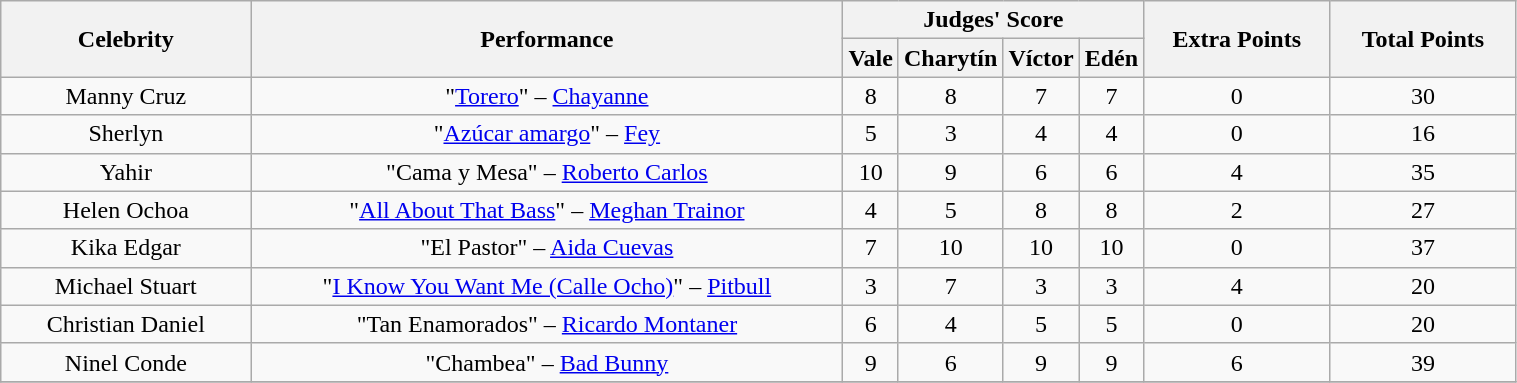<table class="wikitable" style="text-align:center; width:80%;">
<tr>
<th rowspan="2" style="width:20%;">Celebrity</th>
<th rowspan="2" style="width:50%;">Performance</th>
<th colspan="4">Judges' Score</th>
<th rowspan="2" style="width:15%;">Extra Points</th>
<th rowspan="2" style="width:15%;">Total Points</th>
</tr>
<tr>
<th>Vale</th>
<th>Charytín</th>
<th>Víctor</th>
<th>Edén</th>
</tr>
<tr>
<td>Manny Cruz</td>
<td>"<a href='#'>Torero</a>" – <a href='#'>Chayanne</a></td>
<td>8</td>
<td>8</td>
<td>7</td>
<td>7</td>
<td>0</td>
<td>30</td>
</tr>
<tr>
<td>Sherlyn</td>
<td>"<a href='#'>Azúcar amargo</a>" – <a href='#'>Fey</a></td>
<td>5</td>
<td>3</td>
<td>4</td>
<td>4</td>
<td>0</td>
<td><span>16</span></td>
</tr>
<tr>
<td>Yahir</td>
<td>"Cama y Mesa" – <a href='#'>Roberto Carlos</a></td>
<td>10</td>
<td>9</td>
<td>6</td>
<td>6</td>
<td>4</td>
<td>35</td>
</tr>
<tr>
<td>Helen Ochoa</td>
<td>"<a href='#'>All About That Bass</a>" – <a href='#'>Meghan Trainor</a></td>
<td>4</td>
<td>5</td>
<td>8</td>
<td>8</td>
<td>2</td>
<td>27</td>
</tr>
<tr>
<td>Kika Edgar</td>
<td>"El Pastor" – <a href='#'>Aida Cuevas</a></td>
<td>7</td>
<td>10</td>
<td>10</td>
<td>10</td>
<td>0</td>
<td>37</td>
</tr>
<tr>
<td>Michael Stuart</td>
<td>"<a href='#'>I Know You Want Me (Calle Ocho)</a>" – <a href='#'>Pitbull</a></td>
<td>3</td>
<td>7</td>
<td>3</td>
<td>3</td>
<td>4</td>
<td>20</td>
</tr>
<tr>
<td>Christian Daniel</td>
<td>"Tan Enamorados" – <a href='#'>Ricardo Montaner</a></td>
<td>6</td>
<td>4</td>
<td>5</td>
<td>5</td>
<td>0</td>
<td>20</td>
</tr>
<tr>
<td>Ninel Conde</td>
<td>"Chambea" – <a href='#'>Bad Bunny</a></td>
<td>9</td>
<td>6</td>
<td>9</td>
<td>9</td>
<td>6</td>
<td><span>39</span></td>
</tr>
<tr>
</tr>
</table>
